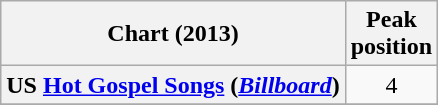<table class="wikitable sortable plainrowheaders" style="text-align:center">
<tr>
<th scope="col">Chart (2013)</th>
<th scope="col">Peak<br>position</th>
</tr>
<tr>
<th scope="row">US <a href='#'>Hot Gospel Songs</a> (<a href='#'><em>Billboard</em></a>)</th>
<td>4</td>
</tr>
<tr>
</tr>
</table>
